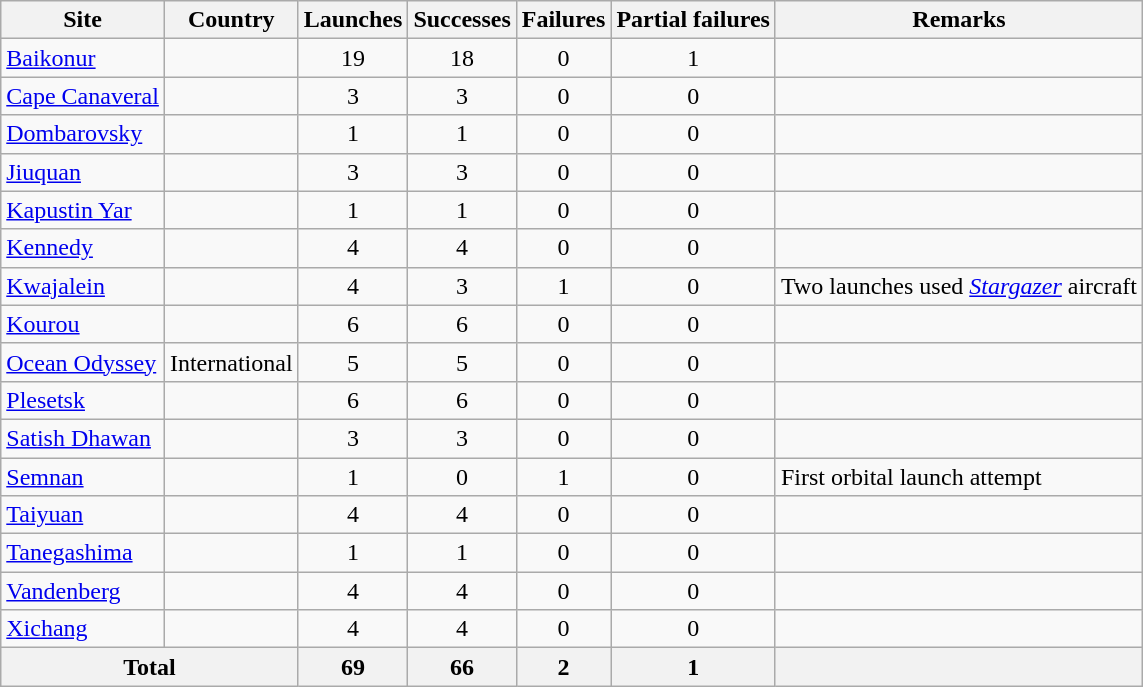<table class="wikitable sortable" style=text-align:center>
<tr>
<th>Site</th>
<th>Country</th>
<th>Launches</th>
<th>Successes</th>
<th>Failures</th>
<th>Partial failures</th>
<th>Remarks</th>
</tr>
<tr>
<td align=left><a href='#'>Baikonur</a></td>
<td align=left></td>
<td>19</td>
<td>18</td>
<td>0</td>
<td>1</td>
<td></td>
</tr>
<tr>
<td align=left><a href='#'>Cape Canaveral</a></td>
<td align=left></td>
<td>3</td>
<td>3</td>
<td>0</td>
<td>0</td>
<td></td>
</tr>
<tr>
<td align=left><a href='#'>Dombarovsky</a></td>
<td align=left></td>
<td>1</td>
<td>1</td>
<td>0</td>
<td>0</td>
<td></td>
</tr>
<tr>
<td align=left><a href='#'>Jiuquan</a></td>
<td align=left></td>
<td>3</td>
<td>3</td>
<td>0</td>
<td>0</td>
<td></td>
</tr>
<tr>
<td align=left><a href='#'>Kapustin Yar</a></td>
<td align=left></td>
<td>1</td>
<td>1</td>
<td>0</td>
<td>0</td>
<td></td>
</tr>
<tr>
<td align=left><a href='#'>Kennedy</a></td>
<td align=left></td>
<td>4</td>
<td>4</td>
<td>0</td>
<td>0</td>
<td></td>
</tr>
<tr>
<td align=left><a href='#'>Kwajalein</a></td>
<td align=left></td>
<td>4</td>
<td>3</td>
<td>1</td>
<td>0</td>
<td align=left>Two launches used <em><a href='#'>Stargazer</a></em> aircraft</td>
</tr>
<tr>
<td align=left><a href='#'>Kourou</a></td>
<td align=left></td>
<td>6</td>
<td>6</td>
<td>0</td>
<td>0</td>
<td></td>
</tr>
<tr>
<td align=left><a href='#'>Ocean Odyssey</a></td>
<td align=left> International</td>
<td>5</td>
<td>5</td>
<td>0</td>
<td>0</td>
<td></td>
</tr>
<tr>
<td align=left><a href='#'>Plesetsk</a></td>
<td align=left></td>
<td>6</td>
<td>6</td>
<td>0</td>
<td>0</td>
<td></td>
</tr>
<tr>
<td align=left><a href='#'>Satish Dhawan</a></td>
<td align=left></td>
<td>3</td>
<td>3</td>
<td>0</td>
<td>0</td>
<td></td>
</tr>
<tr>
<td align=left><a href='#'>Semnan</a></td>
<td align=left></td>
<td>1</td>
<td>0</td>
<td>1</td>
<td>0</td>
<td align=left>First orbital launch attempt</td>
</tr>
<tr>
<td align=left><a href='#'>Taiyuan</a></td>
<td align=left></td>
<td>4</td>
<td>4</td>
<td>0</td>
<td>0</td>
<td></td>
</tr>
<tr>
<td align=left><a href='#'>Tanegashima</a></td>
<td align=left></td>
<td>1</td>
<td>1</td>
<td>0</td>
<td>0</td>
<td></td>
</tr>
<tr>
<td align=left><a href='#'>Vandenberg</a></td>
<td align=left></td>
<td>4</td>
<td>4</td>
<td>0</td>
<td>0</td>
<td></td>
</tr>
<tr>
<td align=left><a href='#'>Xichang</a></td>
<td align=left></td>
<td>4</td>
<td>4</td>
<td>0</td>
<td>0</td>
<td></td>
</tr>
<tr class="sortbottom">
<th colspan=2>Total</th>
<th>69</th>
<th>66</th>
<th>2</th>
<th>1</th>
<th></th>
</tr>
</table>
